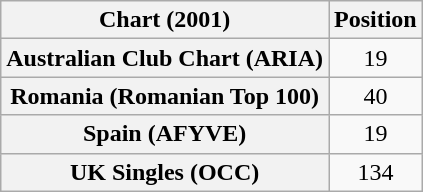<table class="wikitable sortable plainrowheaders" style="text-align:center">
<tr>
<th>Chart (2001)</th>
<th>Position</th>
</tr>
<tr>
<th scope="row">Australian Club Chart (ARIA)</th>
<td>19</td>
</tr>
<tr>
<th scope="row">Romania (Romanian Top 100)</th>
<td>40</td>
</tr>
<tr>
<th scope="row">Spain (AFYVE)</th>
<td>19</td>
</tr>
<tr>
<th scope="row">UK Singles (OCC)</th>
<td>134</td>
</tr>
</table>
